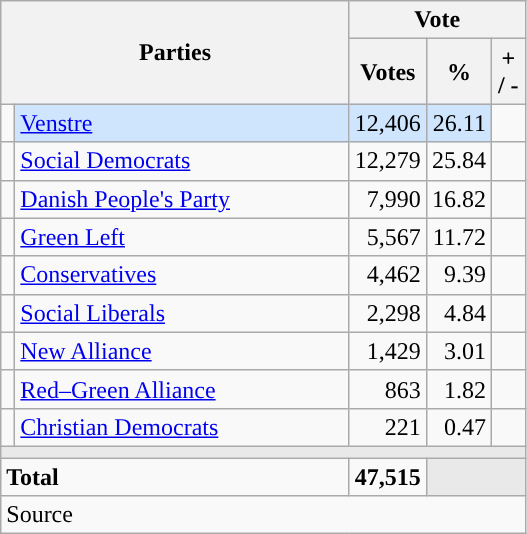<table class="wikitable" style="text-align:right;">
<tr>
<th style="text-align:centre;" rowspan="2" colspan="2" width="225">Parties</th>
<th colspan="3">Vote</th>
</tr>
<tr>
<th width="15">Votes</th>
<th width="15">%</th>
<th width="15">+ / -</th>
</tr>
<tr>
<td width="2" style="color:inherit;background:"></td>
<td bgcolor=#cfe5fe  align="left"><a href='#'>Venstre</a></td>
<td bgcolor=#cfe5fe>12,406</td>
<td bgcolor=#cfe5fe>26.11</td>
<td></td>
</tr>
<tr>
<td width="2" style="color:inherit;background:"></td>
<td align="left"><a href='#'>Social Democrats</a></td>
<td>12,279</td>
<td>25.84</td>
<td></td>
</tr>
<tr>
<td width="2" style="color:inherit;background:"></td>
<td align="left"><a href='#'>Danish People's Party</a></td>
<td>7,990</td>
<td>16.82</td>
<td></td>
</tr>
<tr>
<td width="2" style="color:inherit;background:"></td>
<td align="left"><a href='#'>Green Left</a></td>
<td>5,567</td>
<td>11.72</td>
<td></td>
</tr>
<tr>
<td width="2" style="color:inherit;background:"></td>
<td align="left"><a href='#'>Conservatives</a></td>
<td>4,462</td>
<td>9.39</td>
<td></td>
</tr>
<tr>
<td width="2" style="color:inherit;background:"></td>
<td align="left"><a href='#'>Social Liberals</a></td>
<td>2,298</td>
<td>4.84</td>
<td></td>
</tr>
<tr>
<td width="2" style="color:inherit;background:"></td>
<td align="left"><a href='#'>New Alliance</a></td>
<td>1,429</td>
<td>3.01</td>
<td></td>
</tr>
<tr>
<td width="2" style="color:inherit;background:"></td>
<td align="left"><a href='#'>Red–Green Alliance</a></td>
<td>863</td>
<td>1.82</td>
<td></td>
</tr>
<tr>
<td width="2" style="color:inherit;background:"></td>
<td align="left"><a href='#'>Christian Democrats</a></td>
<td>221</td>
<td>0.47</td>
<td></td>
</tr>
<tr>
<td colspan="7" bgcolor="#E9E9E9"></td>
</tr>
<tr>
<td align="left" colspan="2"><strong>Total</strong></td>
<td><strong>47,515</strong></td>
<td bgcolor="#E9E9E9" colspan="2"></td>
</tr>
<tr>
<td align="left" colspan="6">Source</td>
</tr>
</table>
